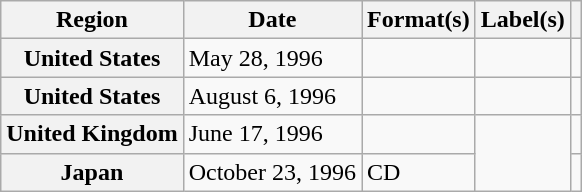<table class="wikitable plainrowheaders">
<tr>
<th scope="col">Region</th>
<th scope="col">Date</th>
<th scope="col">Format(s)</th>
<th scope="col">Label(s)</th>
<th scope="col"></th>
</tr>
<tr>
<th scope="row">United States</th>
<td>May 28, 1996</td>
<td></td>
<td></td>
<td></td>
</tr>
<tr>
<th scope="row">United States</th>
<td>August 6, 1996</td>
<td></td>
<td></td>
<td></td>
</tr>
<tr>
<th scope="row">United Kingdom</th>
<td>June 17, 1996</td>
<td></td>
<td rowspan="2"></td>
<td></td>
</tr>
<tr>
<th scope="row">Japan</th>
<td>October 23, 1996</td>
<td>CD</td>
<td></td>
</tr>
</table>
